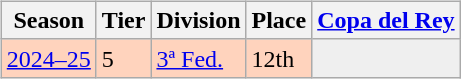<table>
<tr>
<td valign="top" width=0%><br><table class="wikitable">
<tr style="background:#f0f6fa;">
<th>Season</th>
<th>Tier</th>
<th>Division</th>
<th>Place</th>
<th><a href='#'>Copa del Rey</a></th>
</tr>
<tr>
<td style="background:#FFD3BD;"><a href='#'>2024–25</a></td>
<td style="background:#FFD3BD;">5</td>
<td style="background:#FFD3BD;"><a href='#'>3ª Fed.</a></td>
<td style="background:#FFD3BD;">12th</td>
<th style="background:#efefef;"></th>
</tr>
</table>
</td>
</tr>
</table>
